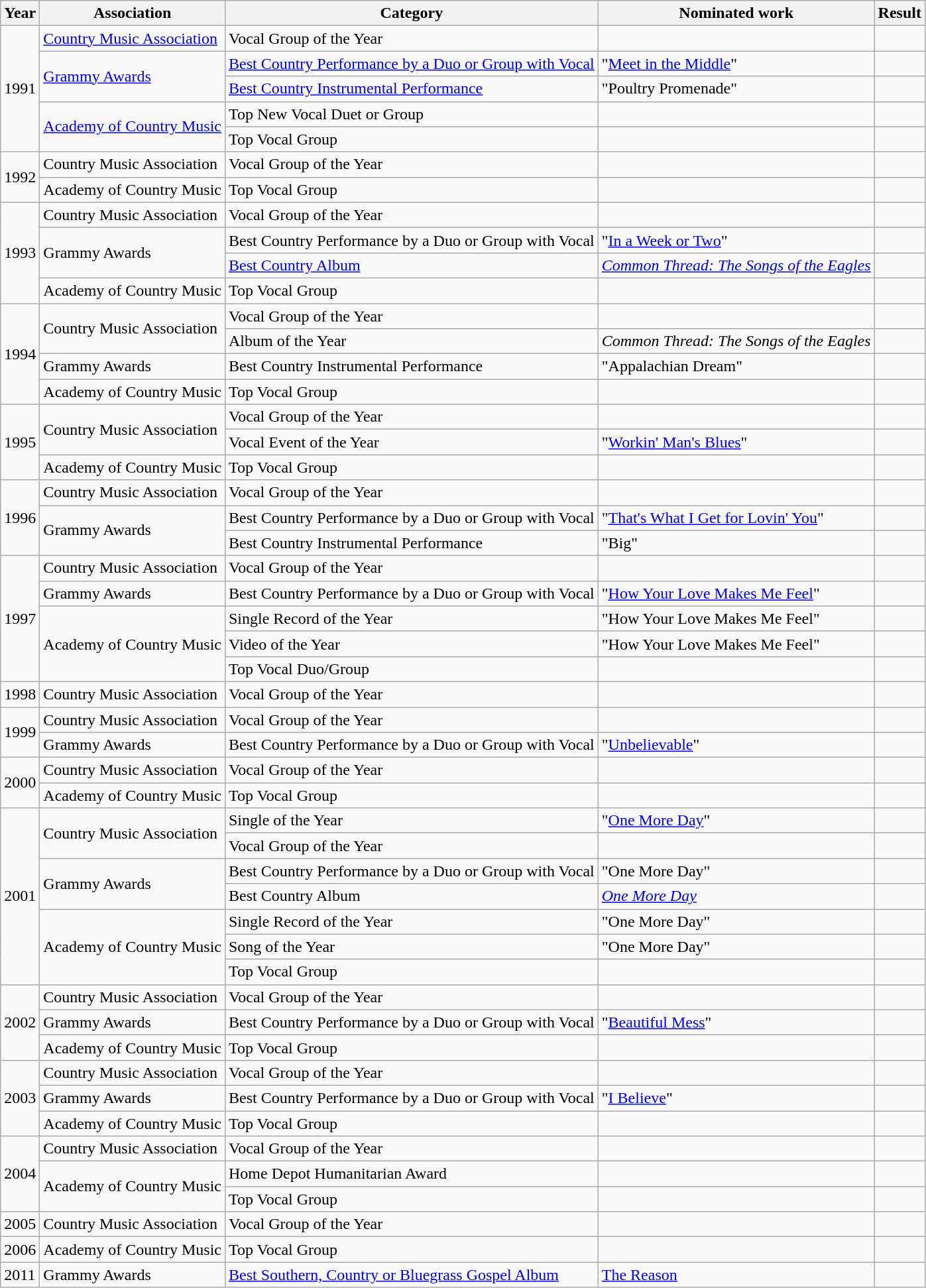<table class="wikitable">
<tr>
<th>Year</th>
<th>Association</th>
<th>Category</th>
<th>Nominated work</th>
<th>Result</th>
</tr>
<tr>
<td rowspan="5">1991</td>
<td><a href='#'>Country Music Association</a></td>
<td>Vocal Group of the Year</td>
<td></td>
<td></td>
</tr>
<tr>
<td rowspan=2><a href='#'>Grammy Awards</a></td>
<td><a href='#'>Best Country Performance by a Duo or Group with Vocal</a></td>
<td>"<a href='#'>Meet in the Middle</a>"</td>
<td></td>
</tr>
<tr>
<td><a href='#'>Best Country Instrumental Performance</a></td>
<td>"Poultry Promenade"</td>
<td></td>
</tr>
<tr>
<td rowspan=2><a href='#'>Academy of Country Music</a></td>
<td>Top New Vocal Duet or Group</td>
<td></td>
<td></td>
</tr>
<tr>
<td>Top Vocal Group</td>
<td></td>
<td></td>
</tr>
<tr>
<td rowspan=2>1992</td>
<td>Country Music Association</td>
<td>Vocal Group of the Year</td>
<td></td>
<td></td>
</tr>
<tr>
<td>Academy of Country Music</td>
<td>Top Vocal Group</td>
<td></td>
<td></td>
</tr>
<tr>
<td rowspan=4>1993</td>
<td>Country Music Association</td>
<td>Vocal Group of the Year</td>
<td></td>
<td></td>
</tr>
<tr>
<td rowspan=2>Grammy Awards</td>
<td>Best Country Performance by a Duo or Group with Vocal</td>
<td>"<a href='#'>In a Week or Two</a>"</td>
<td></td>
</tr>
<tr>
<td><a href='#'>Best Country Album</a></td>
<td><em><a href='#'>Common Thread: The Songs of the Eagles</a></em> </td>
<td></td>
</tr>
<tr>
<td>Academy of Country Music</td>
<td>Top Vocal Group</td>
<td></td>
<td></td>
</tr>
<tr>
<td rowspan=4>1994</td>
<td rowspan=2>Country Music Association</td>
<td>Vocal Group of the Year</td>
<td></td>
<td></td>
</tr>
<tr>
<td>Album of the Year</td>
<td><em>Common Thread: The Songs of the Eagles</em> </td>
<td></td>
</tr>
<tr>
<td>Grammy Awards</td>
<td>Best Country Instrumental Performance</td>
<td>"Appalachian Dream"</td>
<td></td>
</tr>
<tr>
<td>Academy of Country Music</td>
<td>Top Vocal Group</td>
<td></td>
<td></td>
</tr>
<tr>
<td rowspan=3>1995</td>
<td rowspan=2>Country Music Association</td>
<td>Vocal Group of the Year</td>
<td></td>
<td></td>
</tr>
<tr>
<td>Vocal Event of the Year</td>
<td>"<a href='#'>Workin' Man's Blues</a>" </td>
<td></td>
</tr>
<tr>
<td>Academy of Country Music</td>
<td>Top Vocal Group</td>
<td></td>
<td></td>
</tr>
<tr>
<td rowspan=3>1996</td>
<td>Country Music Association</td>
<td>Vocal Group of the Year</td>
<td></td>
<td></td>
</tr>
<tr>
<td rowspan=2>Grammy Awards</td>
<td>Best Country Performance by a Duo or Group with Vocal</td>
<td>"<a href='#'>That's What I Get for Lovin' You</a>"</td>
<td></td>
</tr>
<tr>
<td>Best Country Instrumental Performance</td>
<td>"Big"</td>
<td></td>
</tr>
<tr>
<td rowspan=5>1997</td>
<td>Country Music Association</td>
<td>Vocal Group of the Year</td>
<td></td>
<td></td>
</tr>
<tr>
<td>Grammy Awards</td>
<td>Best Country Performance by a Duo or Group with Vocal</td>
<td>"<a href='#'>How Your Love Makes Me Feel</a>"</td>
<td></td>
</tr>
<tr>
<td rowspan=3>Academy of Country Music</td>
<td>Single Record of the Year</td>
<td>"How Your Love Makes Me Feel"</td>
<td></td>
</tr>
<tr>
<td>Video of the Year</td>
<td>"How Your Love Makes Me Feel"</td>
<td></td>
</tr>
<tr>
<td>Top Vocal Duo/Group</td>
<td></td>
<td></td>
</tr>
<tr>
<td>1998</td>
<td>Country Music Association</td>
<td>Vocal Group of the Year</td>
<td></td>
<td></td>
</tr>
<tr>
<td rowspan=2>1999</td>
<td>Country Music Association</td>
<td>Vocal Group of the Year</td>
<td></td>
<td></td>
</tr>
<tr>
<td>Grammy Awards</td>
<td>Best Country Performance by a Duo or Group with Vocal</td>
<td>"<a href='#'>Unbelievable</a>"</td>
<td></td>
</tr>
<tr>
<td rowspan=2>2000</td>
<td>Country Music Association</td>
<td>Vocal Group of the Year</td>
<td></td>
<td></td>
</tr>
<tr>
<td>Academy of Country Music</td>
<td>Top Vocal Group</td>
<td></td>
<td></td>
</tr>
<tr>
<td rowspan=7>2001</td>
<td rowspan=2>Country Music Association</td>
<td>Single of the Year</td>
<td>"<a href='#'>One More Day</a>"</td>
<td></td>
</tr>
<tr>
<td>Vocal Group of the Year</td>
<td></td>
<td></td>
</tr>
<tr>
<td rowspan=2>Grammy Awards</td>
<td>Best Country Performance by a Duo or Group with Vocal</td>
<td>"One More Day"</td>
<td></td>
</tr>
<tr>
<td>Best Country Album</td>
<td><em><a href='#'>One More Day</a></em></td>
<td></td>
</tr>
<tr>
<td rowspan=3>Academy of Country Music</td>
<td>Single Record of the Year</td>
<td>"One More Day"</td>
<td></td>
</tr>
<tr>
<td>Song of the Year</td>
<td>"One More Day"</td>
<td></td>
</tr>
<tr>
<td>Top Vocal Group</td>
<td></td>
<td></td>
</tr>
<tr>
<td rowspan=3>2002</td>
<td>Country Music Association</td>
<td>Vocal Group of the Year</td>
<td></td>
<td></td>
</tr>
<tr>
<td>Grammy Awards</td>
<td>Best Country Performance by a Duo or Group with Vocal</td>
<td>"<a href='#'>Beautiful Mess</a>"</td>
<td></td>
</tr>
<tr>
<td>Academy of Country Music</td>
<td>Top Vocal Group</td>
<td></td>
<td></td>
</tr>
<tr>
<td rowspan=3>2003</td>
<td>Country Music Association</td>
<td>Vocal Group of the Year</td>
<td></td>
<td></td>
</tr>
<tr>
<td>Grammy Awards</td>
<td>Best Country Performance by a Duo or Group with Vocal</td>
<td>"<a href='#'>I Believe</a>"</td>
<td></td>
</tr>
<tr>
<td>Academy of Country Music</td>
<td>Top Vocal Group</td>
<td></td>
<td></td>
</tr>
<tr>
<td rowspan=3>2004</td>
<td>Country Music Association</td>
<td>Vocal Group of the Year</td>
<td></td>
<td></td>
</tr>
<tr>
<td rowspan=2>Academy of Country Music</td>
<td>Home Depot Humanitarian Award</td>
<td></td>
<td></td>
</tr>
<tr>
<td>Top Vocal Group</td>
<td></td>
<td></td>
</tr>
<tr>
<td>2005</td>
<td>Country Music Association</td>
<td>Vocal Group of the Year</td>
<td></td>
<td></td>
</tr>
<tr>
<td>2006</td>
<td>Academy of Country Music</td>
<td>Top Vocal Group</td>
<td></td>
<td></td>
</tr>
<tr>
<td>2011</td>
<td>Grammy Awards</td>
<td><a href='#'>Best Southern, Country or Bluegrass Gospel Album</a></td>
<td><a href='#'>The Reason</a></td>
<td></td>
</tr>
</table>
